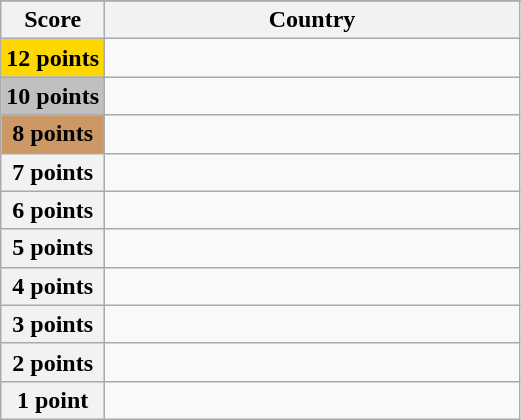<table class="wikitable">
<tr>
</tr>
<tr>
<th scope="col" width="20%">Score</th>
<th scope="col">Country</th>
</tr>
<tr>
<th scope="row" style="background:gold">12 points</th>
<td></td>
</tr>
<tr>
<th scope="row" style="background:silver">10 points</th>
<td></td>
</tr>
<tr>
<th scope="row" style="background:#CC9966">8 points</th>
<td></td>
</tr>
<tr>
<th scope="row">7 points</th>
<td></td>
</tr>
<tr>
<th scope="row">6 points</th>
<td></td>
</tr>
<tr>
<th scope="row">5 points</th>
<td></td>
</tr>
<tr>
<th scope="row">4 points</th>
<td></td>
</tr>
<tr>
<th scope="row">3 points</th>
<td></td>
</tr>
<tr>
<th scope="row">2 points</th>
<td></td>
</tr>
<tr>
<th scope="row">1 point</th>
<td></td>
</tr>
</table>
